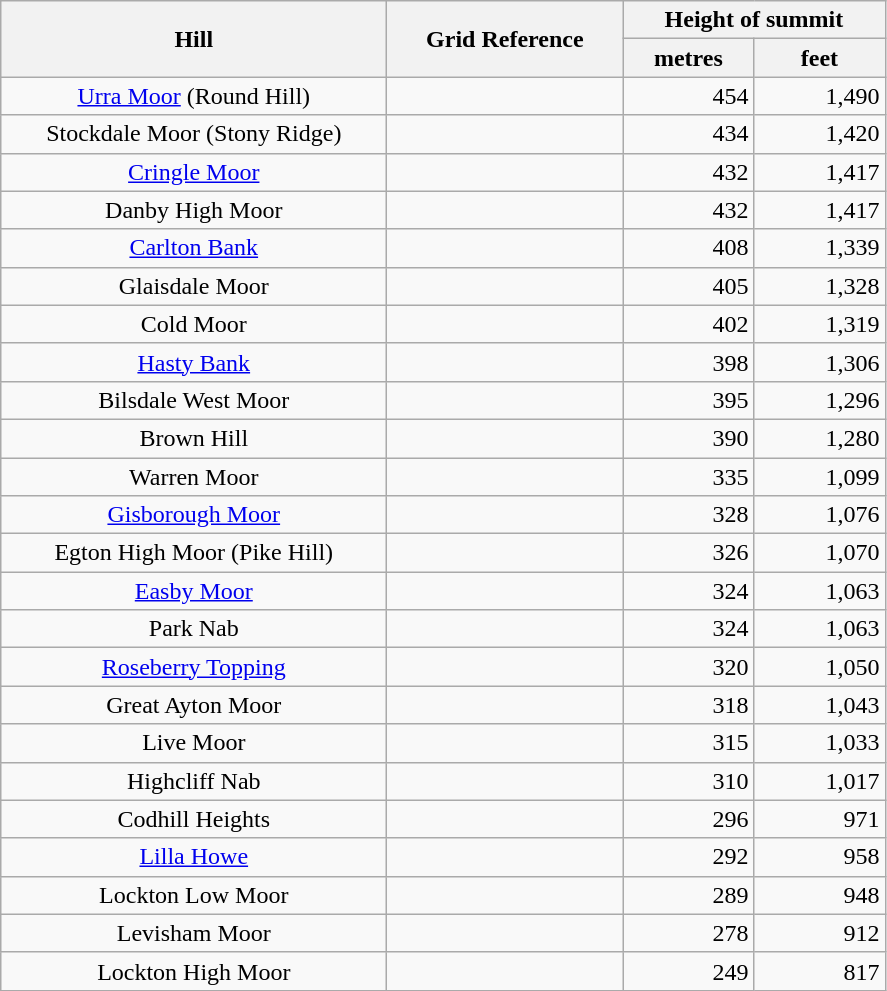<table class="wikitable">
<tr>
<th style="width:250px" rowspan="2">Hill</th>
<th style="width:150px" rowspan="2">Grid Reference</th>
<th style="width:160px" colspan="2">Height of summit</th>
</tr>
<tr>
<th style="width:80px" class="sortable">metres</th>
<th style="width:80px">feet</th>
</tr>
<tr>
<td align="center"><a href='#'>Urra Moor</a> (Round Hill)</td>
<td align="center"></td>
<td align="right">454</td>
<td align="right">1,490</td>
</tr>
<tr>
<td align="center">Stockdale Moor (Stony Ridge)</td>
<td align="center"></td>
<td align="right">434</td>
<td align="right">1,420</td>
</tr>
<tr>
<td align="center"><a href='#'>Cringle Moor</a></td>
<td align="center"></td>
<td align="right">432</td>
<td align="right">1,417</td>
</tr>
<tr>
<td align="center">Danby High Moor</td>
<td align="center"></td>
<td align="right">432</td>
<td align="right">1,417</td>
</tr>
<tr>
<td align="center"><a href='#'>Carlton Bank</a></td>
<td align="center"></td>
<td align="right">408</td>
<td align="right">1,339</td>
</tr>
<tr>
<td align="center">Glaisdale Moor</td>
<td align="center"></td>
<td align="right">405</td>
<td align="right">1,328</td>
</tr>
<tr>
<td align="center">Cold Moor</td>
<td align="center"></td>
<td align="right">402</td>
<td align="right">1,319</td>
</tr>
<tr>
<td align="center"><a href='#'>Hasty Bank</a></td>
<td align="center"></td>
<td align="right">398</td>
<td align="right">1,306</td>
</tr>
<tr>
<td align="center">Bilsdale West Moor</td>
<td align="center"></td>
<td align="right">395</td>
<td align="right">1,296</td>
</tr>
<tr>
<td align="center">Brown Hill</td>
<td align="center"></td>
<td align="right">390</td>
<td align="right">1,280</td>
</tr>
<tr>
<td align="center">Warren Moor</td>
<td align="center"></td>
<td align="right">335</td>
<td align="right">1,099</td>
</tr>
<tr>
<td align="center"><a href='#'>Gisborough Moor</a></td>
<td align="center"></td>
<td align="right">328</td>
<td align="right">1,076</td>
</tr>
<tr>
<td align="center">Egton High Moor (Pike Hill)</td>
<td align="center"></td>
<td align="right">326</td>
<td align="right">1,070</td>
</tr>
<tr>
<td align="center"><a href='#'>Easby Moor</a></td>
<td align="center"></td>
<td align="right">324</td>
<td align="right">1,063</td>
</tr>
<tr>
<td align="center">Park Nab</td>
<td align="center"></td>
<td align="right">324</td>
<td align="right">1,063</td>
</tr>
<tr>
<td align="center"><a href='#'>Roseberry Topping</a></td>
<td align="center"></td>
<td align="right">320</td>
<td align="right">1,050</td>
</tr>
<tr>
<td align="center">Great Ayton Moor</td>
<td align="center"></td>
<td align="right">318</td>
<td align="right">1,043</td>
</tr>
<tr>
<td align="center">Live Moor</td>
<td align="center"></td>
<td align="right">315</td>
<td align="right">1,033</td>
</tr>
<tr>
<td align="center">Highcliff Nab</td>
<td align="center"></td>
<td align="right">310</td>
<td align="right">1,017</td>
</tr>
<tr>
<td align="center">Codhill Heights</td>
<td align="center"></td>
<td align="right">296</td>
<td align="right">971</td>
</tr>
<tr>
<td align="center"><a href='#'>Lilla Howe</a></td>
<td align="center"></td>
<td align="right">292</td>
<td align="right">958</td>
</tr>
<tr>
<td align="center">Lockton Low Moor</td>
<td align="center"></td>
<td align="right">289</td>
<td align="right">948</td>
</tr>
<tr>
<td align="center">Levisham Moor</td>
<td align="center"></td>
<td align="right">278</td>
<td align="right">912</td>
</tr>
<tr>
<td align="center">Lockton High Moor</td>
<td align="center"></td>
<td align="right">249</td>
<td align="right">817</td>
</tr>
</table>
